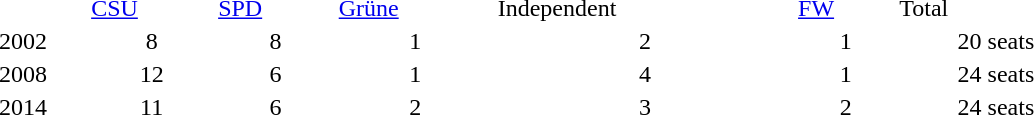<table width="60%" cellspacing="0" cellpadding="2" border="0">
<tr>
<td></td>
<td><a href='#'>CSU</a></td>
<td><a href='#'>SPD</a></td>
<td><a href='#'>Grüne</a></td>
<td>Independent</td>
<td><a href='#'>FW</a></td>
<td>Total</td>
</tr>
<tr align="center">
<td>2002</td>
<td>8</td>
<td>8</td>
<td>1</td>
<td>2</td>
<td>1</td>
<td>20 seats</td>
</tr>
<tr align="center">
<td>2008</td>
<td>12</td>
<td>6</td>
<td>1</td>
<td>4</td>
<td>1</td>
<td>24 seats</td>
</tr>
<tr align="center">
<td>2014</td>
<td>11</td>
<td>6</td>
<td>2</td>
<td>3</td>
<td>2</td>
<td>24 seats</td>
</tr>
</table>
